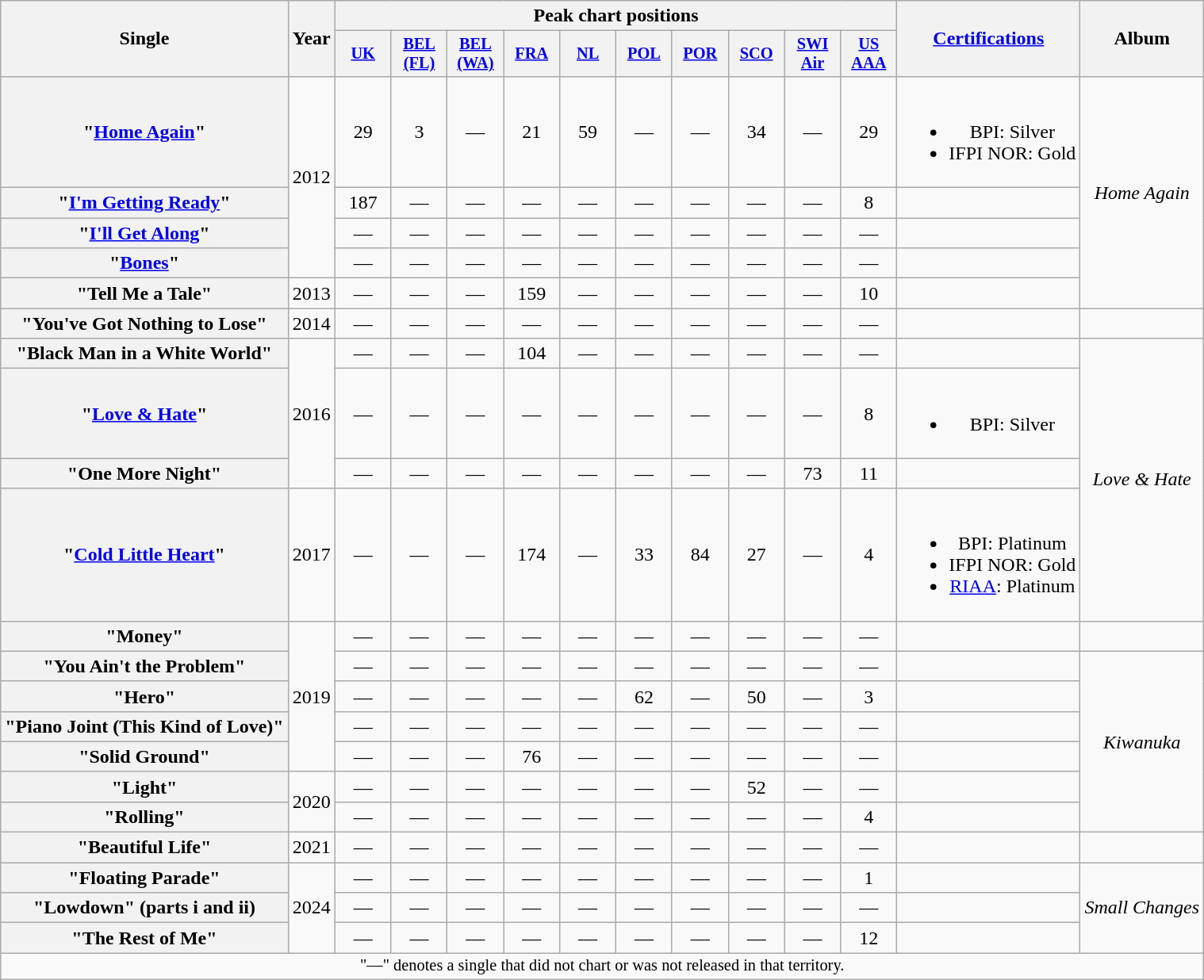<table class="wikitable plainrowheaders" style="text-align:center;">
<tr>
<th scope="col" rowspan="2">Single</th>
<th scope="col" rowspan="2">Year</th>
<th scope="col" colspan="10">Peak chart positions</th>
<th scope="col" rowspan="2"><a href='#'>Certifications</a></th>
<th scope="col" rowspan="2">Album</th>
</tr>
<tr>
<th scope="col" style="width:3em;font-size:85%;"><a href='#'>UK</a><br></th>
<th scope="col" style="width:3em;font-size:85%;"><a href='#'>BEL<br>(FL)</a><br></th>
<th scope="col" style="width:3em;font-size:85%;"><a href='#'>BEL<br>(WA)</a><br></th>
<th scope="col" style="width:3em;font-size:85%;"><a href='#'>FRA</a><br></th>
<th scope="col" style="width:3em;font-size:85%;"><a href='#'>NL</a><br></th>
<th scope="col" style="width:3em;font-size:85%;"><a href='#'>POL</a><br></th>
<th scope="col" style="width:3em;font-size:85%;"><a href='#'>POR</a><br></th>
<th scope="col" style="width:3em;font-size:85%;"><a href='#'>SCO</a><br></th>
<th scope="col" style="width:3em;font-size:85%;"><a href='#'>SWI<br>Air</a><br></th>
<th scope="col" style="width:3em;font-size:85%;"><a href='#'>US<br>AAA</a><br></th>
</tr>
<tr>
<th scope="row">"<a href='#'>Home Again</a>"</th>
<td rowspan="4">2012</td>
<td>29</td>
<td>3</td>
<td>—</td>
<td>21</td>
<td>59</td>
<td>—</td>
<td>—</td>
<td>34</td>
<td>—</td>
<td>29</td>
<td><br><ul><li>BPI: Silver</li><li>IFPI NOR: Gold</li></ul></td>
<td rowspan="5"><em>Home Again</em></td>
</tr>
<tr>
<th scope="row">"<a href='#'>I'm Getting Ready</a>"</th>
<td>187</td>
<td>—</td>
<td>—</td>
<td>—</td>
<td>—</td>
<td>—</td>
<td>—</td>
<td>—</td>
<td>—</td>
<td>8</td>
<td></td>
</tr>
<tr>
<th scope="row">"<a href='#'>I'll Get Along</a>"</th>
<td>—</td>
<td>—</td>
<td>—</td>
<td>—</td>
<td>—</td>
<td>—</td>
<td>—</td>
<td>—</td>
<td>—</td>
<td>—</td>
<td></td>
</tr>
<tr>
<th scope="row">"<a href='#'>Bones</a>"</th>
<td>—</td>
<td>—</td>
<td>—</td>
<td>—</td>
<td>—</td>
<td>—</td>
<td>—</td>
<td>—</td>
<td>—</td>
<td>—</td>
<td></td>
</tr>
<tr>
<th scope="row">"Tell Me a Tale"</th>
<td>2013</td>
<td>—</td>
<td>—</td>
<td>—</td>
<td>159</td>
<td>—</td>
<td>—</td>
<td>—</td>
<td>—</td>
<td>—</td>
<td>10</td>
<td></td>
</tr>
<tr>
<th scope="row">"You've Got Nothing to Lose"</th>
<td>2014</td>
<td>—</td>
<td>—</td>
<td>—</td>
<td>—</td>
<td>—</td>
<td>—</td>
<td>—</td>
<td>—</td>
<td>—</td>
<td>—</td>
<td></td>
<td></td>
</tr>
<tr>
<th scope="row">"Black Man in a White World"</th>
<td rowspan="3">2016</td>
<td>—</td>
<td>—</td>
<td>—</td>
<td>104</td>
<td>—</td>
<td>—</td>
<td>—</td>
<td>—</td>
<td>—</td>
<td>—</td>
<td></td>
<td rowspan="4"><em>Love & Hate</em></td>
</tr>
<tr>
<th scope="row">"<a href='#'>Love & Hate</a>"</th>
<td>—</td>
<td>—</td>
<td>—</td>
<td>—</td>
<td>—</td>
<td>—</td>
<td>—</td>
<td>—</td>
<td>—</td>
<td>8</td>
<td><br><ul><li>BPI: Silver</li></ul></td>
</tr>
<tr>
<th scope="row">"One More Night"</th>
<td>—</td>
<td>—</td>
<td>—</td>
<td>—</td>
<td>—</td>
<td>—</td>
<td>—</td>
<td>—</td>
<td>73</td>
<td>11</td>
<td></td>
</tr>
<tr>
<th scope="row">"<a href='#'>Cold Little Heart</a>"</th>
<td>2017</td>
<td>—</td>
<td>—</td>
<td>—</td>
<td>174</td>
<td>—</td>
<td>33</td>
<td>84</td>
<td>27</td>
<td>—</td>
<td>4</td>
<td><br><ul><li>BPI: Platinum</li><li>IFPI NOR: Gold</li><li><a href='#'>RIAA</a>: Platinum</li></ul></td>
</tr>
<tr>
<th scope="row">"Money"<br></th>
<td rowspan="5">2019</td>
<td>—</td>
<td>—</td>
<td>—</td>
<td>—</td>
<td>—</td>
<td>—</td>
<td>—</td>
<td>—</td>
<td>—</td>
<td>—</td>
<td></td>
<td></td>
</tr>
<tr>
<th scope="row">"You Ain't the Problem"</th>
<td>—</td>
<td>—</td>
<td>—</td>
<td>—</td>
<td>—</td>
<td>—</td>
<td>—</td>
<td>—</td>
<td>—</td>
<td>—</td>
<td></td>
<td rowspan="6"><em>Kiwanuka</em></td>
</tr>
<tr>
<th scope="row">"Hero"</th>
<td>—</td>
<td>—</td>
<td>—</td>
<td>—</td>
<td>—</td>
<td>62</td>
<td>—</td>
<td>50</td>
<td>—</td>
<td>3</td>
<td></td>
</tr>
<tr>
<th scope="row">"Piano Joint (This Kind of Love)"</th>
<td>—</td>
<td>—</td>
<td>—</td>
<td>—</td>
<td>—</td>
<td>—</td>
<td>—</td>
<td>—</td>
<td>—</td>
<td>—</td>
<td></td>
</tr>
<tr>
<th scope="row">"Solid Ground"</th>
<td>—</td>
<td>—</td>
<td>—</td>
<td>76</td>
<td>—</td>
<td>—</td>
<td>—</td>
<td>—</td>
<td>—</td>
<td>—</td>
<td></td>
</tr>
<tr>
<th scope="row">"Light"</th>
<td rowspan="2">2020</td>
<td>—</td>
<td>—</td>
<td>—</td>
<td>—</td>
<td>—</td>
<td>—</td>
<td>—</td>
<td>52</td>
<td>—</td>
<td>—</td>
<td></td>
</tr>
<tr>
<th scope="row">"Rolling"</th>
<td>—</td>
<td>—</td>
<td>—</td>
<td>—</td>
<td>—</td>
<td>—</td>
<td>—</td>
<td>—</td>
<td>—</td>
<td>4</td>
<td></td>
</tr>
<tr>
<th scope="row">"Beautiful Life"</th>
<td>2021</td>
<td>—</td>
<td>—</td>
<td>—</td>
<td>—</td>
<td>—</td>
<td>—</td>
<td>—</td>
<td>—</td>
<td>—</td>
<td>—</td>
<td></td>
<td></td>
</tr>
<tr>
<th scope="row">"Floating Parade"</th>
<td rowspan="3">2024</td>
<td>—</td>
<td>—</td>
<td>—</td>
<td>—</td>
<td>—</td>
<td>—</td>
<td>—</td>
<td>—</td>
<td>—</td>
<td>1</td>
<td></td>
<td rowspan="3"><em>Small Changes</em></td>
</tr>
<tr>
<th scope="row">"Lowdown" (parts i and ii)</th>
<td>—</td>
<td>—</td>
<td>—</td>
<td>—</td>
<td>—</td>
<td>—</td>
<td>—</td>
<td>—</td>
<td>—</td>
<td>—</td>
<td></td>
</tr>
<tr>
<th scope="row">"The Rest of Me"</th>
<td>—</td>
<td>—</td>
<td>—</td>
<td>—</td>
<td>—</td>
<td>—</td>
<td>—</td>
<td>—</td>
<td>—</td>
<td>12</td>
<td></td>
</tr>
<tr>
<td colspan="20" style="font-size:85%;">"—" denotes a single that did not chart or was not released in that territory.</td>
</tr>
</table>
